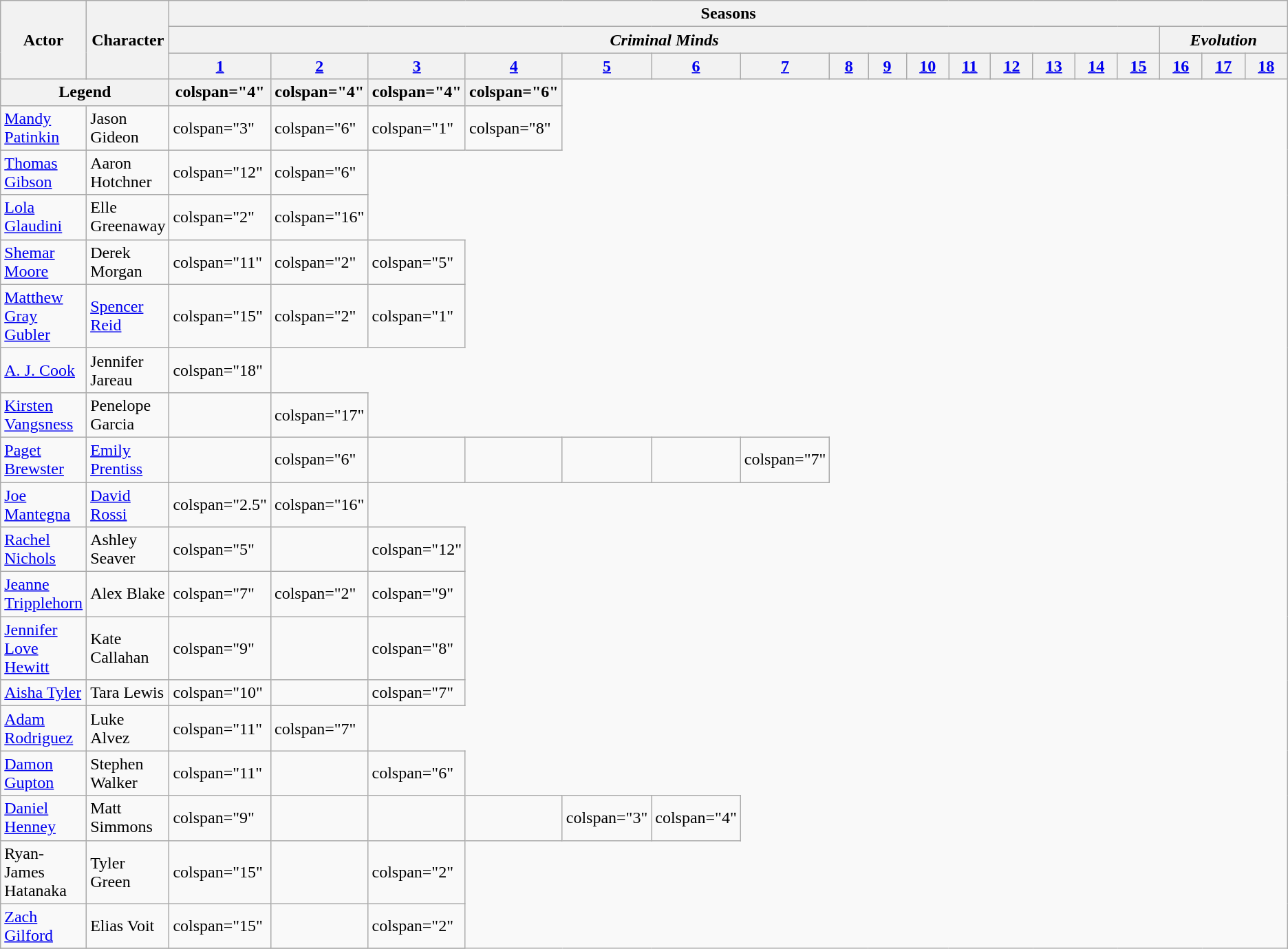<table class="wikitable">
<tr>
<th rowspan="3">Actor</th>
<th rowspan="3">Character</th>
<th colspan="18">Seasons</th>
</tr>
<tr>
<th colspan="15"><em>Criminal Minds</em></th>
<th colspan="3"><em>Evolution</em></th>
</tr>
<tr>
<th style=width:4.5%><a href='#'>1</a></th>
<th style=width:4.5%><a href='#'>2</a></th>
<th style=width:4.5%><a href='#'>3</a></th>
<th style=width:4.5%><a href='#'>4</a></th>
<th style=width:4.5%><a href='#'>5</a></th>
<th style=width:4.5%><a href='#'>6</a></th>
<th style=width:4.5%><a href='#'>7</a></th>
<th style=width:4.5%><a href='#'>8</a></th>
<th style=width:4.5%><a href='#'>9</a></th>
<th style=width:4.5%><a href='#'>10</a></th>
<th style=width:4.5%><a href='#'>11</a></th>
<th style=width:4.5%><a href='#'>12</a></th>
<th style=width:4.5%><a href='#'>13</a></th>
<th style=width:4.5%><a href='#'>14</a></th>
<th style=width:4.5%><a href='#'>15</a></th>
<th style=width:4.5%><a href='#'>16</a></th>
<th style=width:4.5%><a href='#'>17</a></th>
<th style=width:4.5%><a href='#'>18</a></th>
</tr>
<tr>
<th colspan="2">Legend</th>
<th>colspan="4" </th>
<th>colspan="4" </th>
<th>colspan="4" </th>
<th>colspan="6" </th>
</tr>
<tr>
<td><a href='#'>Mandy Patinkin</a></td>
<td>Jason Gideon</td>
<td>colspan="3" </td>
<td>colspan="6" </td>
<td>colspan="1" </td>
<td>colspan="8" </td>
</tr>
<tr>
<td><a href='#'>Thomas Gibson</a></td>
<td>Aaron Hotchner</td>
<td>colspan="12" </td>
<td>colspan="6" </td>
</tr>
<tr>
<td><a href='#'>Lola Glaudini</a></td>
<td>Elle Greenaway</td>
<td>colspan="2" </td>
<td>colspan="16" </td>
</tr>
<tr>
<td><a href='#'>Shemar Moore</a></td>
<td>Derek Morgan</td>
<td>colspan="11" </td>
<td>colspan="2" </td>
<td>colspan="5" </td>
</tr>
<tr>
<td><a href='#'>Matthew Gray Gubler</a></td>
<td><a href='#'>Spencer Reid</a></td>
<td>colspan="15" </td>
<td>colspan="2" </td>
<td>colspan="1" </td>
</tr>
<tr>
<td><a href='#'>A. J. Cook</a></td>
<td>Jennifer Jareau</td>
<td>colspan="18" </td>
</tr>
<tr>
<td><a href='#'>Kirsten Vangsness</a></td>
<td>Penelope Garcia<br></td>
<td></td>
<td>colspan="17" </td>
</tr>
<tr>
<td><a href='#'>Paget Brewster</a></td>
<td><a href='#'>Emily Prentiss</a></td>
<td></td>
<td>colspan="6" </td>
<td></td>
<td></td>
<td></td>
<td></td>
<td>colspan="7" </td>
</tr>
<tr>
<td><a href='#'>Joe Mantegna</a></td>
<td><a href='#'>David Rossi</a></td>
<td>colspan="2.5" </td>
<td>colspan="16" </td>
</tr>
<tr>
<td><a href='#'>Rachel Nichols</a></td>
<td>Ashley Seaver</td>
<td>colspan="5" </td>
<td></td>
<td>colspan="12" </td>
</tr>
<tr>
<td><a href='#'>Jeanne Tripplehorn</a></td>
<td>Alex Blake</td>
<td>colspan="7" </td>
<td>colspan="2" </td>
<td>colspan="9" </td>
</tr>
<tr>
<td><a href='#'>Jennifer Love Hewitt</a></td>
<td>Kate Callahan</td>
<td>colspan="9" </td>
<td></td>
<td>colspan="8" </td>
</tr>
<tr>
<td><a href='#'>Aisha Tyler</a></td>
<td>Tara Lewis</td>
<td>colspan="10" </td>
<td></td>
<td>colspan="7" </td>
</tr>
<tr>
<td><a href='#'>Adam Rodriguez</a></td>
<td>Luke Alvez</td>
<td>colspan="11" </td>
<td>colspan="7" </td>
</tr>
<tr>
<td><a href='#'>Damon Gupton</a></td>
<td>Stephen Walker</td>
<td>colspan="11" </td>
<td></td>
<td>colspan="6" </td>
</tr>
<tr>
<td><a href='#'>Daniel Henney</a></td>
<td>Matt Simmons</td>
<td>colspan="9" </td>
<td></td>
<td></td>
<td></td>
<td>colspan="3" </td>
<td>colspan="4" </td>
</tr>
<tr>
<td>Ryan-James Hatanaka</td>
<td>Tyler Green</td>
<td>colspan="15" </td>
<td></td>
<td>colspan="2" </td>
</tr>
<tr>
<td><a href='#'>Zach Gilford</a></td>
<td>Elias Voit</td>
<td>colspan="15" </td>
<td></td>
<td>colspan="2" </td>
</tr>
<tr>
</tr>
</table>
